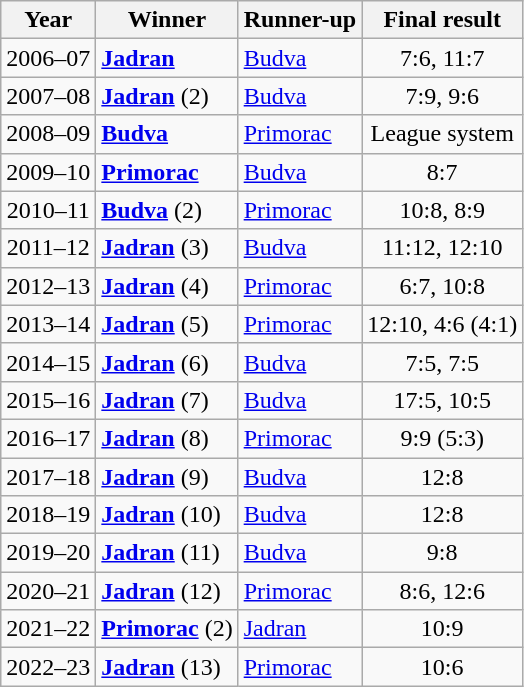<table class="wikitable">
<tr>
<th>Year</th>
<th>Winner</th>
<th>Runner-up</th>
<th>Final result</th>
</tr>
<tr>
<td align="center">2006–07</td>
<td><strong><a href='#'>Jadran</a></strong></td>
<td><a href='#'>Budva</a></td>
<td align="center">7:6, 11:7</td>
</tr>
<tr>
<td align="center">2007–08</td>
<td><strong><a href='#'>Jadran</a></strong> (2)</td>
<td><a href='#'>Budva</a></td>
<td align="center">7:9, 9:6</td>
</tr>
<tr>
<td align="center">2008–09</td>
<td><strong><a href='#'>Budva</a></strong></td>
<td><a href='#'>Primorac</a></td>
<td align="center">League system</td>
</tr>
<tr>
<td align="center">2009–10</td>
<td><strong><a href='#'>Primorac</a></strong></td>
<td><a href='#'>Budva</a></td>
<td align="center">8:7</td>
</tr>
<tr>
<td align="center">2010–11</td>
<td><strong><a href='#'>Budva</a></strong> (2)</td>
<td><a href='#'>Primorac</a></td>
<td align="center">10:8, 8:9</td>
</tr>
<tr>
<td align="center">2011–12</td>
<td><strong><a href='#'>Jadran</a></strong> (3)</td>
<td><a href='#'>Budva</a></td>
<td align="center">11:12, 12:10</td>
</tr>
<tr>
<td align="center">2012–13</td>
<td><strong><a href='#'>Jadran</a></strong> (4)</td>
<td><a href='#'>Primorac</a></td>
<td align="center">6:7, 10:8</td>
</tr>
<tr>
<td align="center">2013–14</td>
<td><strong><a href='#'>Jadran</a></strong> (5)</td>
<td><a href='#'>Primorac</a></td>
<td align="center">12:10, 4:6 (4:1)</td>
</tr>
<tr>
<td align="center">2014–15</td>
<td><strong><a href='#'>Jadran</a></strong> (6)</td>
<td><a href='#'>Budva</a></td>
<td align="center">7:5, 7:5</td>
</tr>
<tr>
<td align="center">2015–16</td>
<td><strong><a href='#'>Jadran</a></strong> (7)</td>
<td><a href='#'>Budva</a></td>
<td align="center">17:5, 10:5</td>
</tr>
<tr>
<td align="center">2016–17</td>
<td><strong><a href='#'>Jadran</a></strong> (8)</td>
<td><a href='#'>Primorac</a></td>
<td align="center">9:9 (5:3)</td>
</tr>
<tr>
<td align="center">2017–18</td>
<td><strong><a href='#'>Jadran</a></strong> (9)</td>
<td><a href='#'>Budva</a></td>
<td align="center">12:8</td>
</tr>
<tr>
<td align="center">2018–19</td>
<td><strong><a href='#'>Jadran</a></strong> (10)</td>
<td><a href='#'>Budva</a></td>
<td align="center">12:8</td>
</tr>
<tr>
<td align="center">2019–20</td>
<td><strong><a href='#'>Jadran</a></strong> (11)</td>
<td><a href='#'>Budva</a></td>
<td align="center">9:8</td>
</tr>
<tr>
<td align="center">2020–21</td>
<td><strong><a href='#'>Jadran</a></strong> (12)</td>
<td><a href='#'>Primorac</a></td>
<td align="center">8:6, 12:6</td>
</tr>
<tr>
<td align="center">2021–22</td>
<td><strong><a href='#'>Primorac</a></strong> (2)</td>
<td><a href='#'>Jadran</a></td>
<td align="center">10:9</td>
</tr>
<tr>
<td align="center">2022–23</td>
<td><strong><a href='#'>Jadran</a></strong> (13)</td>
<td><a href='#'>Primorac</a></td>
<td align="center">10:6</td>
</tr>
</table>
